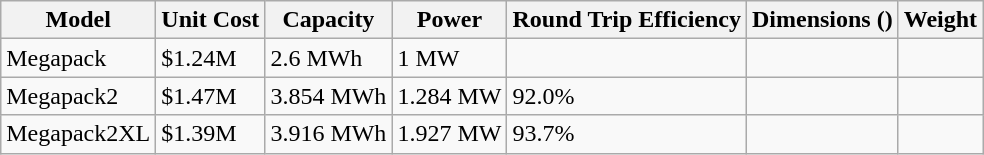<table class="wikitable">
<tr>
<th>Model</th>
<th>Unit Cost</th>
<th>Capacity</th>
<th>Power</th>
<th>Round Trip Efficiency</th>
<th>Dimensions ()</th>
<th>Weight</th>
</tr>
<tr>
<td>Megapack</td>
<td>$1.24M</td>
<td>2.6 MWh</td>
<td>1 MW</td>
<td></td>
<td></td>
<td></td>
</tr>
<tr>
<td>Megapack2</td>
<td>$1.47M</td>
<td>3.854 MWh</td>
<td>1.284 MW</td>
<td>92.0%</td>
<td></td>
<td></td>
</tr>
<tr>
<td>Megapack2XL</td>
<td>$1.39M</td>
<td>3.916 MWh</td>
<td>1.927 MW</td>
<td>93.7%</td>
<td></td>
<td></td>
</tr>
</table>
